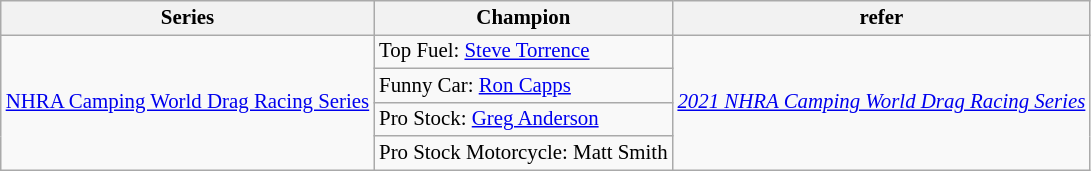<table class="wikitable" style="font-size:87%">
<tr font-weight:bold">
<th>Series</th>
<th>Champion</th>
<th>refer</th>
</tr>
<tr>
<td rowspan="4"><a href='#'>NHRA Camping World Drag Racing Series</a></td>
<td>Top Fuel:  <a href='#'>Steve Torrence</a></td>
<td rowspan="4"><em><a href='#'>2021 NHRA Camping World Drag Racing Series</a></em></td>
</tr>
<tr>
<td>Funny Car:  <a href='#'>Ron Capps</a></td>
</tr>
<tr>
<td>Pro Stock:  <a href='#'>Greg Anderson</a></td>
</tr>
<tr>
<td>Pro Stock Motorcycle:  Matt Smith</td>
</tr>
</table>
